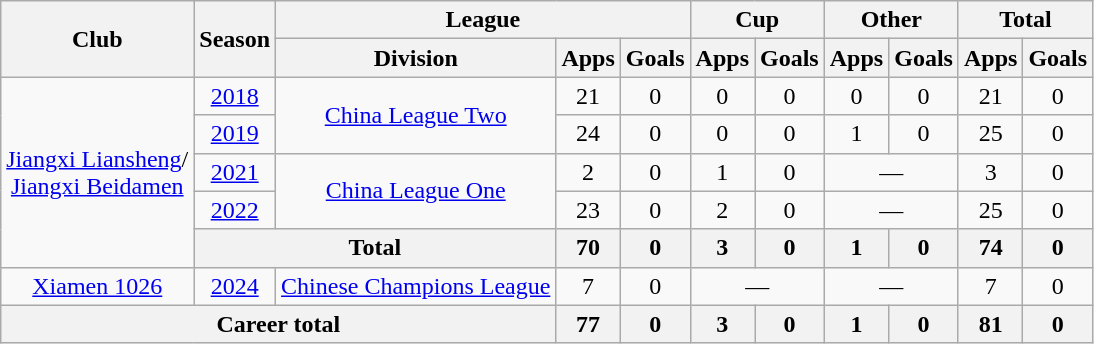<table class="wikitable" style="text-align: center">
<tr>
<th rowspan="2">Club</th>
<th rowspan="2">Season</th>
<th colspan="3">League</th>
<th colspan="2">Cup</th>
<th colspan="2">Other</th>
<th colspan="2">Total</th>
</tr>
<tr>
<th>Division</th>
<th>Apps</th>
<th>Goals</th>
<th>Apps</th>
<th>Goals</th>
<th>Apps</th>
<th>Goals</th>
<th>Apps</th>
<th>Goals</th>
</tr>
<tr>
<td rowspan="5"><a href='#'>Jiangxi Liansheng</a>/<br><a href='#'>Jiangxi Beidamen</a></td>
<td><a href='#'>2018</a></td>
<td rowspan="2"><a href='#'>China League Two</a></td>
<td>21</td>
<td>0</td>
<td>0</td>
<td>0</td>
<td>0</td>
<td>0</td>
<td>21</td>
<td>0</td>
</tr>
<tr>
<td><a href='#'>2019</a></td>
<td>24</td>
<td>0</td>
<td>0</td>
<td>0</td>
<td>1</td>
<td>0</td>
<td>25</td>
<td>0</td>
</tr>
<tr>
<td><a href='#'>2021</a></td>
<td rowspan="2"><a href='#'>China League One</a></td>
<td>2</td>
<td>0</td>
<td>1</td>
<td>0</td>
<td colspan="2">—</td>
<td>3</td>
<td>0</td>
</tr>
<tr>
<td><a href='#'>2022</a></td>
<td>23</td>
<td>0</td>
<td>2</td>
<td>0</td>
<td colspan="2">—</td>
<td>25</td>
<td>0</td>
</tr>
<tr>
<th colspan=2>Total</th>
<th>70</th>
<th>0</th>
<th>3</th>
<th>0</th>
<th>1</th>
<th>0</th>
<th>74</th>
<th>0</th>
</tr>
<tr>
<td><a href='#'>Xiamen 1026</a></td>
<td><a href='#'>2024</a></td>
<td><a href='#'>Chinese Champions League</a></td>
<td>7</td>
<td>0</td>
<td colspan="2">—</td>
<td colspan="2">—</td>
<td>7</td>
<td>0</td>
</tr>
<tr>
<th colspan=3>Career total</th>
<th>77</th>
<th>0</th>
<th>3</th>
<th>0</th>
<th>1</th>
<th>0</th>
<th>81</th>
<th>0</th>
</tr>
</table>
